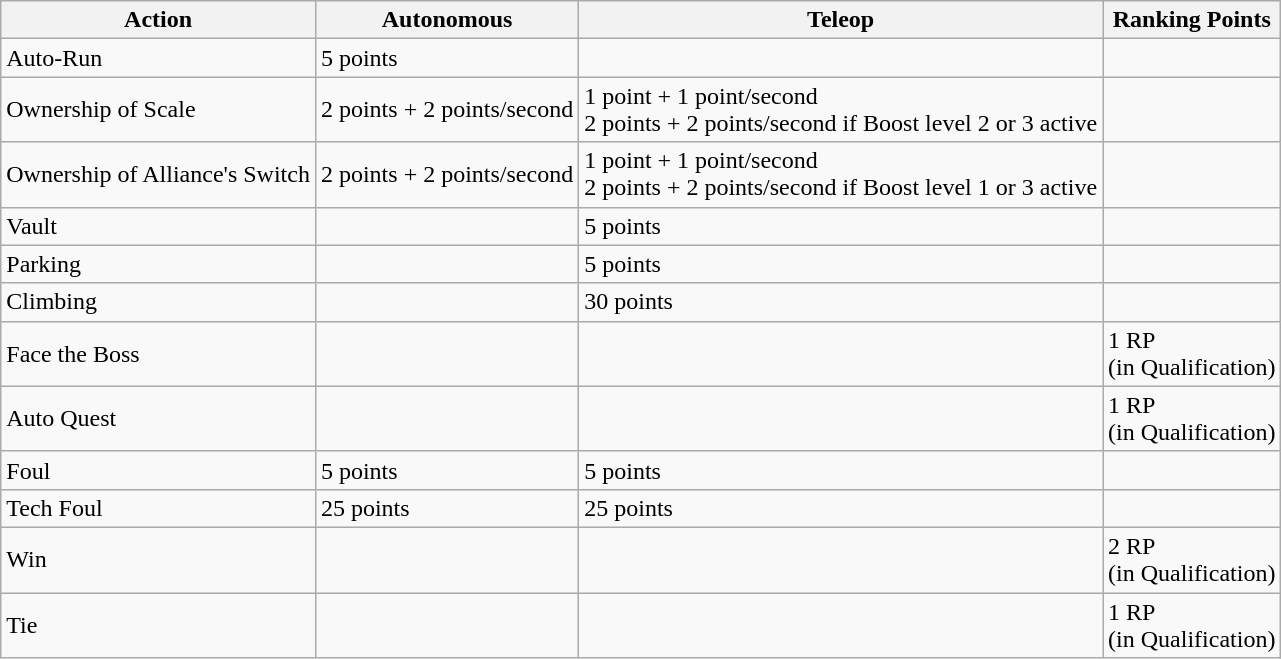<table class="wikitable">
<tr>
<th>Action</th>
<th>Autonomous</th>
<th>Teleop</th>
<th>Ranking Points</th>
</tr>
<tr>
<td>Auto-Run</td>
<td>5 points</td>
<td></td>
<td></td>
</tr>
<tr>
<td>Ownership of Scale</td>
<td>2 points + 2 points/second</td>
<td>1 point + 1 point/second<br>2 points + 2 points/second if Boost level 2 or 3 active</td>
<td></td>
</tr>
<tr>
<td>Ownership of Alliance's Switch</td>
<td>2 points + 2 points/second</td>
<td>1 point + 1 point/second<br>2 points + 2 points/second if Boost level 1 or 3 active</td>
<td></td>
</tr>
<tr>
<td>Vault</td>
<td></td>
<td>5 points</td>
<td></td>
</tr>
<tr>
<td>Parking</td>
<td></td>
<td>5 points</td>
<td></td>
</tr>
<tr>
<td>Climbing</td>
<td></td>
<td>30 points</td>
<td></td>
</tr>
<tr>
<td>Face the Boss</td>
<td></td>
<td></td>
<td>1 RP<br>(in Qualification)</td>
</tr>
<tr>
<td>Auto Quest</td>
<td></td>
<td></td>
<td>1 RP<br>(in Qualification)</td>
</tr>
<tr>
<td>Foul</td>
<td>5 points</td>
<td>5 points</td>
<td></td>
</tr>
<tr>
<td>Tech Foul</td>
<td>25 points</td>
<td>25 points</td>
<td></td>
</tr>
<tr>
<td>Win</td>
<td></td>
<td></td>
<td>2 RP<br>(in Qualification)</td>
</tr>
<tr>
<td>Tie</td>
<td></td>
<td></td>
<td>1 RP<br>(in Qualification)</td>
</tr>
</table>
